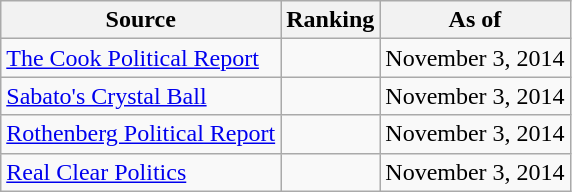<table class="wikitable" style="text-align:center">
<tr>
<th>Source</th>
<th>Ranking</th>
<th>As of</th>
</tr>
<tr>
<td align=left><a href='#'>The Cook Political Report</a></td>
<td></td>
<td>November 3, 2014</td>
</tr>
<tr>
<td align=left><a href='#'>Sabato's Crystal Ball</a></td>
<td></td>
<td>November 3, 2014</td>
</tr>
<tr>
<td align=left><a href='#'>Rothenberg Political Report</a></td>
<td></td>
<td>November 3, 2014</td>
</tr>
<tr>
<td align=left><a href='#'>Real Clear Politics</a></td>
<td></td>
<td>November 3, 2014</td>
</tr>
</table>
